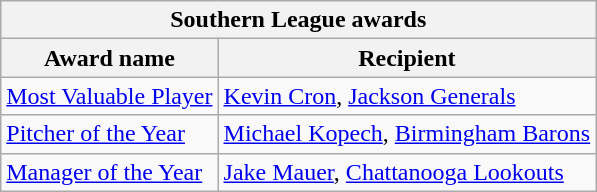<table class="wikitable">
<tr>
<th colspan="2">Southern League awards</th>
</tr>
<tr>
<th>Award name</th>
<th>Recipient</th>
</tr>
<tr>
<td><a href='#'>Most Valuable Player</a></td>
<td><a href='#'>Kevin Cron</a>, <a href='#'>Jackson Generals</a></td>
</tr>
<tr>
<td><a href='#'>Pitcher of the Year</a></td>
<td><a href='#'>Michael Kopech</a>, <a href='#'>Birmingham Barons</a></td>
</tr>
<tr>
<td><a href='#'>Manager of the Year</a></td>
<td><a href='#'>Jake Mauer</a>, <a href='#'>Chattanooga Lookouts</a></td>
</tr>
</table>
